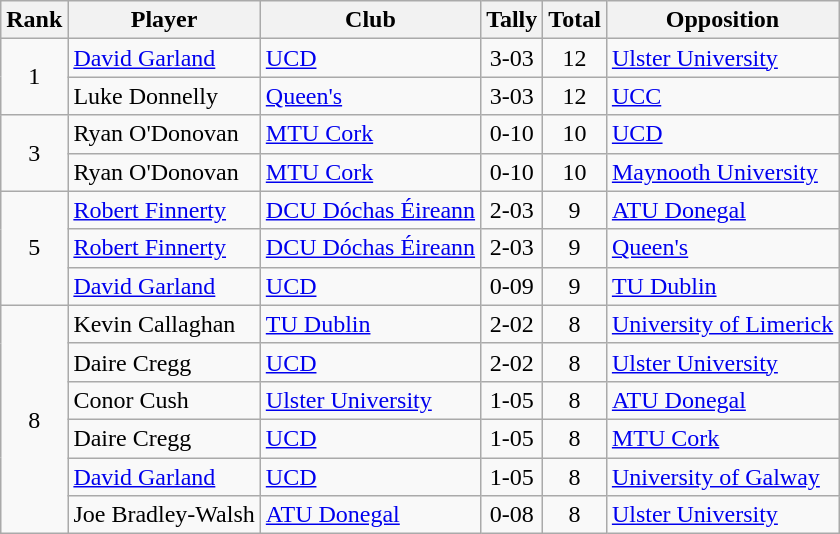<table class="wikitable">
<tr>
<th>Rank</th>
<th>Player</th>
<th>Club</th>
<th>Tally</th>
<th>Total</th>
<th>Opposition</th>
</tr>
<tr>
<td rowspan=2 align=center>1</td>
<td><a href='#'>David Garland</a></td>
<td><a href='#'>UCD</a></td>
<td align=center>3-03</td>
<td align=center>12</td>
<td><a href='#'>Ulster University</a></td>
</tr>
<tr>
<td>Luke Donnelly</td>
<td><a href='#'>Queen's</a></td>
<td align=center>3-03</td>
<td align=center>12</td>
<td><a href='#'>UCC</a></td>
</tr>
<tr>
<td rowspan=2 align=center>3</td>
<td>Ryan O'Donovan</td>
<td><a href='#'>MTU Cork</a></td>
<td align=center>0-10</td>
<td align=center>10</td>
<td><a href='#'>UCD</a></td>
</tr>
<tr>
<td>Ryan O'Donovan</td>
<td><a href='#'>MTU Cork</a></td>
<td align=center>0-10</td>
<td align=center>10</td>
<td><a href='#'>Maynooth University</a></td>
</tr>
<tr>
<td rowspan=3 align=center>5</td>
<td><a href='#'>Robert Finnerty</a></td>
<td><a href='#'>DCU Dóchas Éireann</a></td>
<td align=center>2-03</td>
<td align=center>9</td>
<td><a href='#'>ATU Donegal</a></td>
</tr>
<tr>
<td><a href='#'>Robert Finnerty</a></td>
<td><a href='#'>DCU Dóchas Éireann</a></td>
<td align=center>2-03</td>
<td align=center>9</td>
<td><a href='#'>Queen's</a></td>
</tr>
<tr>
<td><a href='#'>David Garland</a></td>
<td><a href='#'>UCD</a></td>
<td align=center>0-09</td>
<td align=center>9</td>
<td><a href='#'>TU Dublin</a></td>
</tr>
<tr>
<td rowspan=6 align=center>8</td>
<td>Kevin Callaghan</td>
<td><a href='#'>TU Dublin</a></td>
<td align=center>2-02</td>
<td align=center>8</td>
<td><a href='#'>University of Limerick</a></td>
</tr>
<tr>
<td>Daire Cregg</td>
<td><a href='#'>UCD</a></td>
<td align=center>2-02</td>
<td align=center>8</td>
<td><a href='#'>Ulster University</a></td>
</tr>
<tr>
<td>Conor Cush</td>
<td><a href='#'>Ulster University</a></td>
<td align=center>1-05</td>
<td align=center>8</td>
<td><a href='#'>ATU Donegal</a></td>
</tr>
<tr>
<td>Daire Cregg</td>
<td><a href='#'>UCD</a></td>
<td align=center>1-05</td>
<td align=center>8</td>
<td><a href='#'>MTU Cork</a></td>
</tr>
<tr>
<td><a href='#'>David Garland</a></td>
<td><a href='#'>UCD</a></td>
<td align=center>1-05</td>
<td align=center>8</td>
<td><a href='#'>University of Galway</a></td>
</tr>
<tr>
<td>Joe Bradley-Walsh</td>
<td><a href='#'>ATU Donegal</a></td>
<td align=center>0-08</td>
<td align=center>8</td>
<td><a href='#'>Ulster University</a></td>
</tr>
</table>
